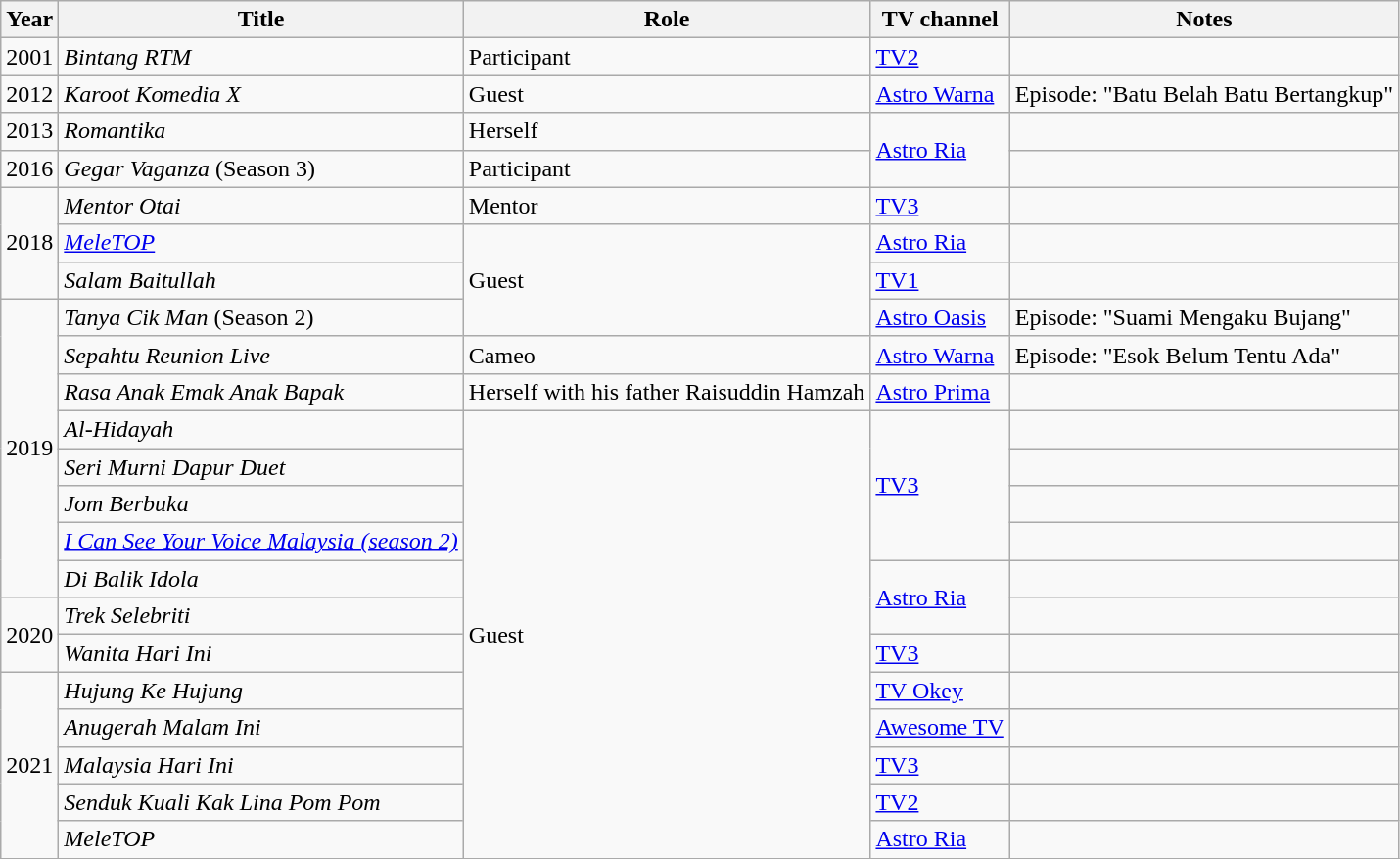<table class="wikitable">
<tr>
<th>Year</th>
<th>Title</th>
<th>Role</th>
<th>TV channel</th>
<th>Notes</th>
</tr>
<tr>
<td>2001</td>
<td><em>Bintang RTM</em></td>
<td>Participant</td>
<td><a href='#'>TV2</a></td>
<td></td>
</tr>
<tr>
<td>2012</td>
<td><em>Karoot Komedia X</em></td>
<td>Guest</td>
<td><a href='#'>Astro Warna</a></td>
<td>Episode: "Batu Belah Batu Bertangkup"</td>
</tr>
<tr>
<td>2013</td>
<td><em>Romantika</em></td>
<td>Herself</td>
<td rowspan="2"><a href='#'>Astro Ria</a></td>
<td></td>
</tr>
<tr>
<td>2016</td>
<td><em>Gegar Vaganza</em> (Season 3)</td>
<td>Participant</td>
<td></td>
</tr>
<tr>
<td rowspan="3">2018</td>
<td><em>Mentor Otai</em></td>
<td>Mentor</td>
<td><a href='#'>TV3</a></td>
<td></td>
</tr>
<tr>
<td><em><a href='#'>MeleTOP</a></em></td>
<td rowspan="3">Guest</td>
<td><a href='#'>Astro Ria</a></td>
<td></td>
</tr>
<tr>
<td><em>Salam Baitullah</em></td>
<td><a href='#'>TV1</a></td>
<td></td>
</tr>
<tr>
<td rowspan="8">2019</td>
<td><em>Tanya Cik Man</em> (Season 2)</td>
<td><a href='#'>Astro Oasis</a></td>
<td>Episode: "Suami Mengaku Bujang"</td>
</tr>
<tr>
<td><em>Sepahtu Reunion Live</em></td>
<td>Cameo</td>
<td><a href='#'>Astro Warna</a></td>
<td>Episode: "Esok Belum Tentu Ada"</td>
</tr>
<tr>
<td><em>Rasa Anak Emak Anak Bapak</em></td>
<td>Herself with his father Raisuddin Hamzah</td>
<td><a href='#'>Astro Prima</a></td>
<td></td>
</tr>
<tr>
<td><em>Al-Hidayah</em></td>
<td rowspan="12">Guest</td>
<td rowspan="4"><a href='#'>TV3</a></td>
<td></td>
</tr>
<tr>
<td><em>Seri Murni Dapur Duet</em></td>
<td></td>
</tr>
<tr>
<td><em>Jom Berbuka</em></td>
<td></td>
</tr>
<tr>
<td><em><a href='#'>I Can See Your Voice Malaysia (season 2)</a></em></td>
<td></td>
</tr>
<tr>
<td><em>Di Balik Idola</em></td>
<td rowspan="2"><a href='#'>Astro Ria</a></td>
<td></td>
</tr>
<tr>
<td rowspan="2">2020</td>
<td><em>Trek Selebriti</em></td>
<td></td>
</tr>
<tr>
<td><em>Wanita Hari Ini</em></td>
<td><a href='#'>TV3</a></td>
<td></td>
</tr>
<tr>
<td rowspan="5">2021</td>
<td><em>Hujung Ke Hujung</em></td>
<td><a href='#'>TV Okey</a></td>
<td></td>
</tr>
<tr>
<td><em>Anugerah Malam Ini</em></td>
<td><a href='#'>Awesome TV</a></td>
<td></td>
</tr>
<tr>
<td><em>Malaysia Hari Ini</em></td>
<td><a href='#'>TV3</a></td>
<td></td>
</tr>
<tr>
<td><em>Senduk Kuali Kak Lina Pom Pom</em></td>
<td><a href='#'>TV2</a></td>
<td></td>
</tr>
<tr>
<td><em>MeleTOP</em></td>
<td><a href='#'>Astro Ria</a></td>
<td></td>
</tr>
<tr>
</tr>
</table>
